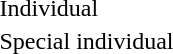<table>
<tr>
<td rowspan=2>Individual</td>
<td rowspan=2></td>
<td rowspan=2></td>
<td></td>
</tr>
<tr>
<td></td>
</tr>
<tr>
<td rowspan=2>Special individual</td>
<td rowspan=2></td>
<td rowspan=2></td>
<td></td>
</tr>
<tr>
<td></td>
</tr>
</table>
